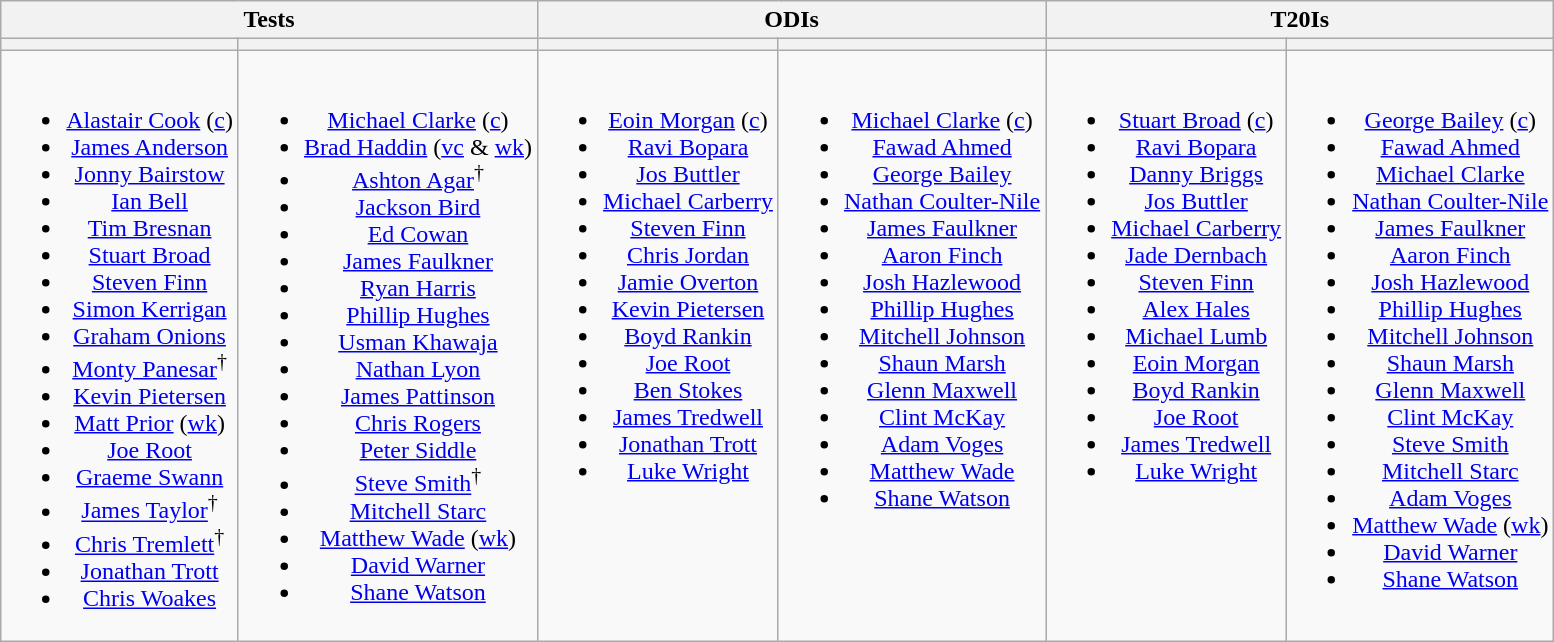<table class="wikitable" style="text-align:center">
<tr>
<th colspan="2">Tests</th>
<th colspan="2">ODIs</th>
<th colspan="2">T20Is</th>
</tr>
<tr>
<th></th>
<th></th>
<th></th>
<th></th>
<th></th>
<th></th>
</tr>
<tr style="vertical-align:top">
<td><br><ul><li><a href='#'>Alastair Cook</a> (<a href='#'>c</a>)</li><li><a href='#'>James Anderson</a></li><li><a href='#'>Jonny Bairstow</a></li><li><a href='#'>Ian Bell</a></li><li><a href='#'>Tim Bresnan</a></li><li><a href='#'>Stuart Broad</a></li><li><a href='#'>Steven Finn</a></li><li><a href='#'>Simon Kerrigan</a></li><li><a href='#'>Graham Onions</a></li><li><a href='#'>Monty Panesar</a><sup>†</sup></li><li><a href='#'>Kevin Pietersen</a></li><li><a href='#'>Matt Prior</a> (<a href='#'>wk</a>)</li><li><a href='#'>Joe Root</a></li><li><a href='#'>Graeme Swann</a></li><li><a href='#'>James Taylor</a><sup>†</sup></li><li><a href='#'>Chris Tremlett</a><sup>†</sup></li><li><a href='#'>Jonathan Trott</a></li><li><a href='#'>Chris Woakes</a></li></ul></td>
<td><br><ul><li><a href='#'>Michael Clarke</a> (<a href='#'>c</a>)</li><li><a href='#'>Brad Haddin</a> (<a href='#'>vc</a> & <a href='#'>wk</a>)</li><li><a href='#'>Ashton Agar</a><sup>†</sup></li><li><a href='#'>Jackson Bird</a></li><li><a href='#'>Ed Cowan</a></li><li><a href='#'>James Faulkner</a></li><li><a href='#'>Ryan Harris</a></li><li><a href='#'>Phillip Hughes</a></li><li><a href='#'>Usman Khawaja</a></li><li><a href='#'>Nathan Lyon</a></li><li><a href='#'>James Pattinson</a></li><li><a href='#'>Chris Rogers</a></li><li><a href='#'>Peter Siddle</a></li><li><a href='#'>Steve Smith</a><sup>†</sup></li><li><a href='#'>Mitchell Starc</a></li><li><a href='#'>Matthew Wade</a> (<a href='#'>wk</a>)</li><li><a href='#'>David Warner</a></li><li><a href='#'>Shane Watson</a></li></ul></td>
<td><br><ul><li><a href='#'>Eoin Morgan</a> (<a href='#'>c</a>)</li><li><a href='#'>Ravi Bopara</a></li><li><a href='#'>Jos Buttler</a></li><li><a href='#'>Michael Carberry</a></li><li><a href='#'>Steven Finn</a></li><li><a href='#'>Chris Jordan</a></li><li><a href='#'>Jamie Overton</a></li><li><a href='#'>Kevin Pietersen</a></li><li><a href='#'>Boyd Rankin</a></li><li><a href='#'>Joe Root</a></li><li><a href='#'>Ben Stokes</a></li><li><a href='#'>James Tredwell</a></li><li><a href='#'>Jonathan Trott</a></li><li><a href='#'>Luke Wright</a></li></ul></td>
<td><br><ul><li><a href='#'>Michael Clarke</a> (<a href='#'>c</a>)</li><li><a href='#'>Fawad Ahmed</a></li><li><a href='#'>George Bailey</a></li><li><a href='#'>Nathan Coulter-Nile</a></li><li><a href='#'>James Faulkner</a></li><li><a href='#'>Aaron Finch</a></li><li><a href='#'>Josh Hazlewood</a></li><li><a href='#'>Phillip Hughes</a></li><li><a href='#'>Mitchell Johnson</a></li><li><a href='#'>Shaun Marsh</a></li><li><a href='#'>Glenn Maxwell</a></li><li><a href='#'>Clint McKay</a></li><li><a href='#'>Adam Voges</a></li><li><a href='#'>Matthew Wade</a></li><li><a href='#'>Shane Watson</a></li></ul></td>
<td><br><ul><li><a href='#'>Stuart Broad</a> (<a href='#'>c</a>)</li><li><a href='#'>Ravi Bopara</a></li><li><a href='#'>Danny Briggs</a></li><li><a href='#'>Jos Buttler</a></li><li><a href='#'>Michael Carberry</a></li><li><a href='#'>Jade Dernbach</a></li><li><a href='#'>Steven Finn</a></li><li><a href='#'>Alex Hales</a></li><li><a href='#'>Michael Lumb</a></li><li><a href='#'>Eoin Morgan</a></li><li><a href='#'>Boyd Rankin</a></li><li><a href='#'>Joe Root</a></li><li><a href='#'>James Tredwell</a></li><li><a href='#'>Luke Wright</a></li></ul></td>
<td><br><ul><li><a href='#'>George Bailey</a> (<a href='#'>c</a>)</li><li><a href='#'>Fawad Ahmed</a></li><li><a href='#'>Michael Clarke</a></li><li><a href='#'>Nathan Coulter-Nile</a></li><li><a href='#'>James Faulkner</a></li><li><a href='#'>Aaron Finch</a></li><li><a href='#'>Josh Hazlewood</a></li><li><a href='#'>Phillip Hughes</a></li><li><a href='#'>Mitchell Johnson</a></li><li><a href='#'>Shaun Marsh</a></li><li><a href='#'>Glenn Maxwell</a></li><li><a href='#'>Clint McKay</a></li><li><a href='#'>Steve Smith</a></li><li><a href='#'>Mitchell Starc</a></li><li><a href='#'>Adam Voges</a></li><li><a href='#'>Matthew Wade</a> (<a href='#'>wk</a>)</li><li><a href='#'>David Warner</a></li><li><a href='#'>Shane Watson</a></li></ul></td>
</tr>
</table>
